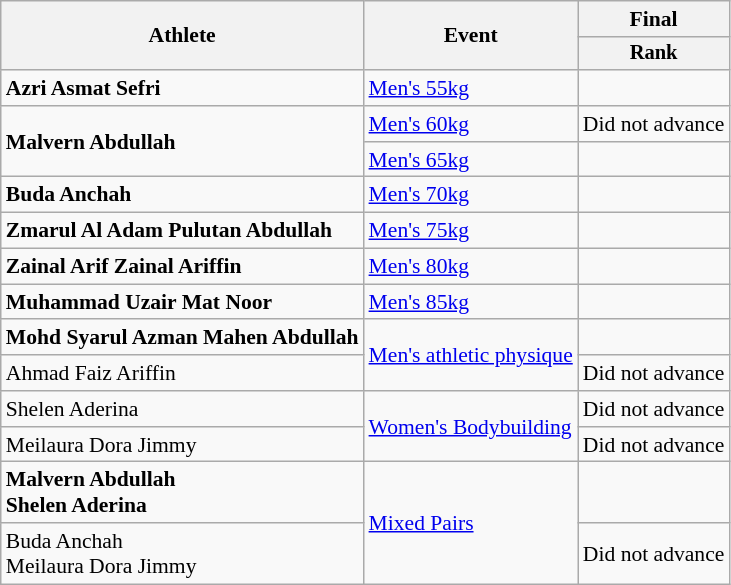<table class="wikitable" style="font-size:90%">
<tr>
<th rowspan="2">Athlete</th>
<th rowspan="2">Event</th>
<th>Final</th>
</tr>
<tr style="font-size:95%", align="center">
<th>Rank</th>
</tr>
<tr align="center">
<td align=left><strong>Azri Asmat Sefri</strong></td>
<td align=left><a href='#'>Men's 55kg</a></td>
<td></td>
</tr>
<tr align="center">
<td rowspan=2 align=left><strong>Malvern Abdullah</strong></td>
<td align=left><a href='#'>Men's 60kg</a></td>
<td>Did not advance</td>
</tr>
<tr align="center">
<td align=left><a href='#'>Men's 65kg</a></td>
<td></td>
</tr>
<tr align="center">
<td align=left><strong>Buda Anchah</strong></td>
<td align=left><a href='#'>Men's 70kg</a></td>
<td></td>
</tr>
<tr align="center">
<td align=left><strong>Zmarul Al Adam Pulutan Abdullah</strong></td>
<td align=left><a href='#'>Men's 75kg</a></td>
<td></td>
</tr>
<tr align="center">
<td align=left><strong>Zainal Arif Zainal Ariffin</strong></td>
<td align=left><a href='#'>Men's 80kg</a></td>
<td></td>
</tr>
<tr align="center">
<td align=left><strong>Muhammad Uzair Mat Noor</strong></td>
<td align=left><a href='#'>Men's 85kg</a></td>
<td></td>
</tr>
<tr align="center">
<td align=left><strong>Mohd Syarul Azman Mahen Abdullah</strong></td>
<td align=left rowspan=2><a href='#'>Men's athletic physique</a></td>
<td></td>
</tr>
<tr align="center">
<td align=left>Ahmad Faiz Ariffin</td>
<td>Did not advance</td>
</tr>
<tr align="center">
<td align=left>Shelen Aderina</td>
<td align=left rowspan=2><a href='#'>Women's Bodybuilding</a></td>
<td>Did not advance</td>
</tr>
<tr align="center">
<td align=left>Meilaura Dora Jimmy</td>
<td>Did not advance</td>
</tr>
<tr align="center">
<td align=left><strong>Malvern Abdullah<br>Shelen Aderina</strong></td>
<td align=left rowspan=2><a href='#'>Mixed Pairs</a></td>
<td></td>
</tr>
<tr align="center">
<td align=left>Buda Anchah<br>Meilaura Dora Jimmy</td>
<td>Did not advance</td>
</tr>
</table>
